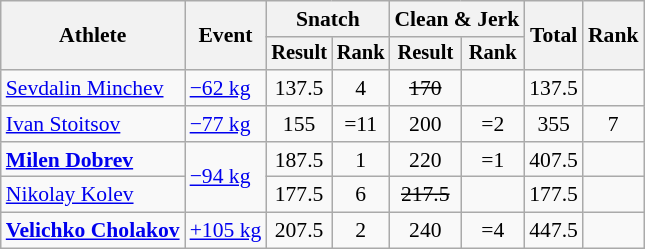<table class="wikitable" style="font-size:90%">
<tr>
<th rowspan="2">Athlete</th>
<th rowspan="2">Event</th>
<th colspan="2">Snatch</th>
<th colspan="2">Clean & Jerk</th>
<th rowspan="2">Total</th>
<th rowspan="2">Rank</th>
</tr>
<tr style="font-size:95%">
<th>Result</th>
<th>Rank</th>
<th>Result</th>
<th>Rank</th>
</tr>
<tr align=center>
<td align=left><a href='#'>Sevdalin Minchev</a></td>
<td align=left><a href='#'>−62 kg</a></td>
<td>137.5</td>
<td>4</td>
<td><s>170</s></td>
<td></td>
<td>137.5</td>
<td></td>
</tr>
<tr align=center>
<td align=left><a href='#'>Ivan Stoitsov</a></td>
<td align=left><a href='#'>−77 kg</a></td>
<td>155</td>
<td>=11</td>
<td>200</td>
<td>=2</td>
<td>355</td>
<td>7</td>
</tr>
<tr align=center>
<td align=left><strong><a href='#'>Milen Dobrev</a></strong></td>
<td align=left rowspan=2><a href='#'>−94 kg</a></td>
<td>187.5 </td>
<td>1</td>
<td>220</td>
<td>=1</td>
<td>407.5</td>
<td></td>
</tr>
<tr align=center>
<td align=left><a href='#'>Nikolay Kolev</a></td>
<td>177.5</td>
<td>6</td>
<td><s>217.5</s></td>
<td></td>
<td>177.5</td>
<td></td>
</tr>
<tr align=center>
<td align=left><strong><a href='#'>Velichko Cholakov</a></strong></td>
<td align=left><a href='#'>+105 kg</a></td>
<td>207.5</td>
<td>2</td>
<td>240</td>
<td>=4</td>
<td>447.5</td>
<td></td>
</tr>
</table>
